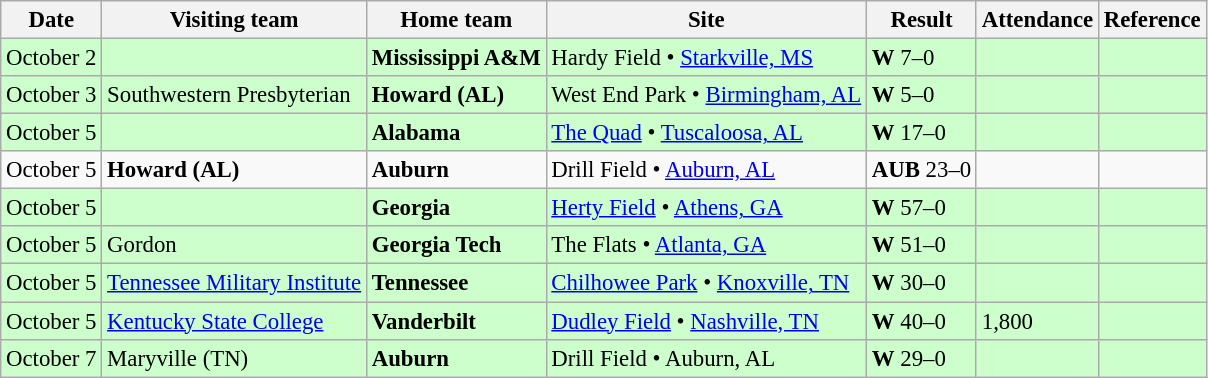<table class="wikitable" style="font-size:95%;">
<tr>
<th>Date</th>
<th>Visiting team</th>
<th>Home team</th>
<th>Site</th>
<th>Result</th>
<th>Attendance</th>
<th class="unsortable">Reference</th>
</tr>
<tr bgcolor=ccffcc>
<td>October 2</td>
<td></td>
<td><strong>Mississippi A&M</strong></td>
<td>Hardy Field • <a href='#'>Starkville, MS</a></td>
<td><strong>W</strong> 7–0</td>
<td></td>
<td></td>
</tr>
<tr bgcolor=ccffcc>
<td>October 3</td>
<td>Southwestern Presbyterian</td>
<td><strong>Howard (AL)</strong></td>
<td>West End Park • <a href='#'>Birmingham, AL</a></td>
<td><strong>W</strong> 5–0</td>
<td></td>
<td></td>
</tr>
<tr bgcolor=ccffcc>
<td>October 5</td>
<td></td>
<td><strong>Alabama</strong></td>
<td><a href='#'>The Quad</a> • <a href='#'>Tuscaloosa, AL</a></td>
<td><strong>W</strong> 17–0</td>
<td></td>
<td></td>
</tr>
<tr bgcolor=>
<td>October 5</td>
<td><strong>Howard (AL)</strong></td>
<td><strong>Auburn</strong></td>
<td>Drill Field • <a href='#'>Auburn, AL</a></td>
<td><strong>AUB</strong> 23–0</td>
<td></td>
<td></td>
</tr>
<tr bgcolor=ccffcc>
<td>October 5</td>
<td></td>
<td><strong>Georgia</strong></td>
<td><a href='#'>Herty Field</a> • <a href='#'>Athens, GA</a></td>
<td><strong>W</strong> 57–0</td>
<td></td>
<td></td>
</tr>
<tr bgcolor=ccffcc>
<td>October 5</td>
<td>Gordon</td>
<td><strong>Georgia Tech</strong></td>
<td>The Flats • <a href='#'>Atlanta, GA</a></td>
<td><strong>W</strong> 51–0</td>
<td></td>
<td></td>
</tr>
<tr bgcolor=ccffcc>
<td>October 5</td>
<td><a href='#'>Tennessee Military Institute</a></td>
<td><strong>Tennessee</strong></td>
<td><a href='#'>Chilhowee Park</a> • <a href='#'>Knoxville, TN</a></td>
<td><strong>W</strong> 30–0</td>
<td></td>
<td></td>
</tr>
<tr bgcolor=ccffcc>
<td>October 5</td>
<td><a href='#'>Kentucky State College</a></td>
<td><strong>Vanderbilt</strong></td>
<td><a href='#'>Dudley Field</a> • <a href='#'>Nashville, TN</a></td>
<td><strong>W</strong> 40–0</td>
<td>1,800</td>
<td></td>
</tr>
<tr bgcolor=ccffcc>
<td>October 7</td>
<td>Maryville (TN)</td>
<td><strong>Auburn</strong></td>
<td>Drill Field • Auburn, AL</td>
<td><strong>W</strong> 29–0</td>
<td></td>
<td></td>
</tr>
</table>
